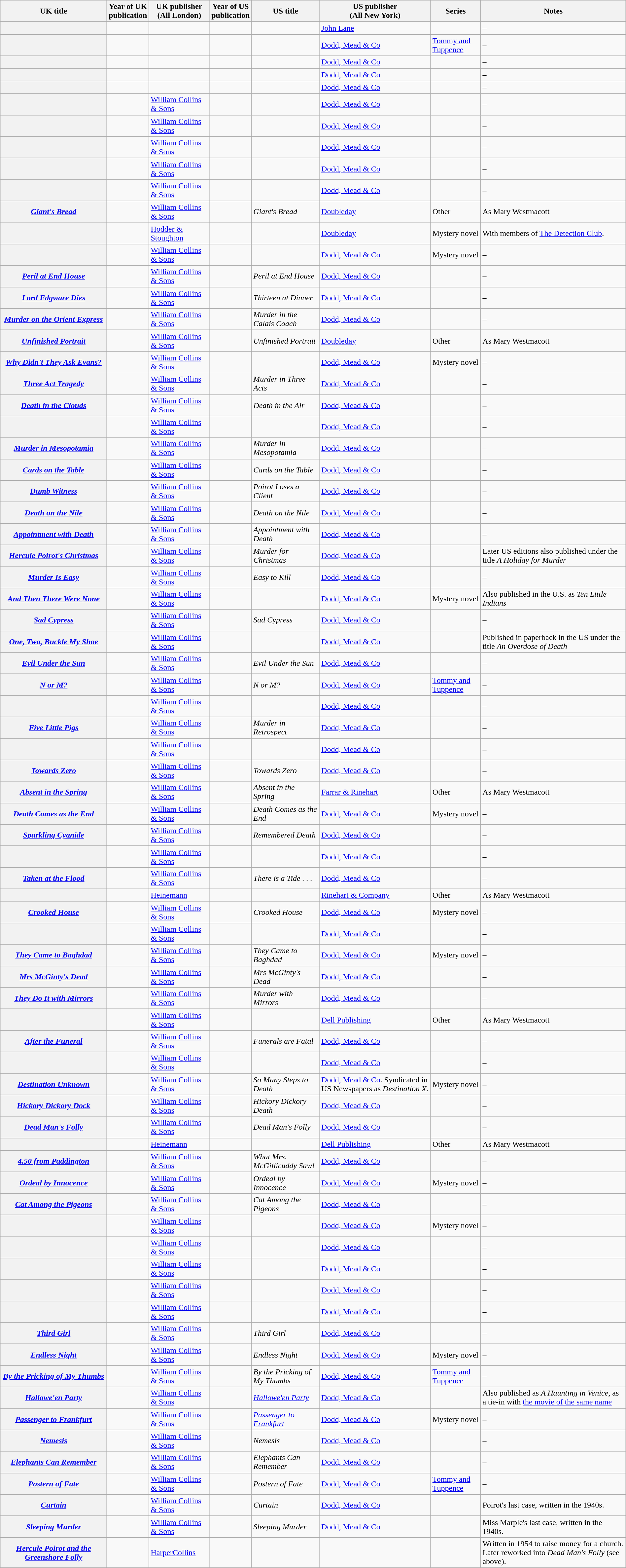<table class="wikitable plainrowheaders sortable" style="margin-right: 0;">
<tr>
<th scope="col" style="width: 13em;">UK title</th>
<th scope="col">Year of UK<br>publication</th>
<th scope="col">UK publisher<br>(All London)</th>
<th scope="col">Year of US<br>publication</th>
<th scope="col">US title</th>
<th scope="col">US publisher<br>(All New York)</th>
<th scope="col">Series</th>
<th scope="col" class="unsortable">Notes</th>
</tr>
<tr>
<th scope="row"></th>
<td></td>
<td></td>
<td></td>
<td></td>
<td><a href='#'>John Lane</a></td>
<td></td>
<td>–</td>
</tr>
<tr>
<th scope="row"></th>
<td></td>
<td></td>
<td></td>
<td></td>
<td><a href='#'>Dodd, Mead & Co</a></td>
<td><a href='#'>Tommy and Tuppence</a></td>
<td>–</td>
</tr>
<tr>
<th scope="row"></th>
<td></td>
<td></td>
<td></td>
<td></td>
<td><a href='#'>Dodd, Mead & Co</a></td>
<td></td>
<td>–</td>
</tr>
<tr>
<th scope="row"></th>
<td></td>
<td></td>
<td></td>
<td></td>
<td><a href='#'>Dodd, Mead & Co</a></td>
<td></td>
<td>–</td>
</tr>
<tr>
<th scope="row"></th>
<td></td>
<td></td>
<td></td>
<td></td>
<td><a href='#'>Dodd, Mead & Co</a></td>
<td></td>
<td>–</td>
</tr>
<tr>
<th scope="row"></th>
<td></td>
<td><a href='#'>William Collins & Sons</a></td>
<td></td>
<td></td>
<td><a href='#'>Dodd, Mead & Co</a></td>
<td></td>
<td>–</td>
</tr>
<tr>
<th scope="row"></th>
<td></td>
<td><a href='#'>William Collins & Sons</a></td>
<td></td>
<td></td>
<td><a href='#'>Dodd, Mead & Co</a></td>
<td></td>
<td>–</td>
</tr>
<tr>
<th scope="row"></th>
<td></td>
<td><a href='#'>William Collins & Sons</a></td>
<td></td>
<td></td>
<td><a href='#'>Dodd, Mead & Co</a></td>
<td></td>
<td>–</td>
</tr>
<tr>
<th scope="row"></th>
<td></td>
<td><a href='#'>William Collins & Sons</a></td>
<td></td>
<td></td>
<td><a href='#'>Dodd, Mead & Co</a></td>
<td></td>
<td>–</td>
</tr>
<tr>
<th scope="row"></th>
<td></td>
<td><a href='#'>William Collins & Sons</a></td>
<td></td>
<td></td>
<td><a href='#'>Dodd, Mead & Co</a></td>
<td></td>
<td>–</td>
</tr>
<tr>
<th scope="row"><em><a href='#'>Giant's Bread</a></em></th>
<td></td>
<td><a href='#'>William Collins & Sons</a></td>
<td></td>
<td><em>Giant's Bread</em></td>
<td><a href='#'>Doubleday</a></td>
<td>Other</td>
<td>As Mary Westmacott</td>
</tr>
<tr>
<th scope="row"></th>
<td></td>
<td><a href='#'>Hodder & Stoughton</a></td>
<td></td>
<td></td>
<td><a href='#'>Doubleday</a></td>
<td>Mystery novel</td>
<td>With members of <a href='#'>The Detection Club</a>.</td>
</tr>
<tr>
<th scope="row"></th>
<td></td>
<td><a href='#'>William Collins & Sons</a></td>
<td></td>
<td></td>
<td><a href='#'>Dodd, Mead & Co</a></td>
<td>Mystery novel</td>
<td>–</td>
</tr>
<tr>
<th scope="row"><em><a href='#'>Peril at End House</a></em></th>
<td></td>
<td><a href='#'>William Collins & Sons</a></td>
<td></td>
<td><em>Peril at End House</em></td>
<td><a href='#'>Dodd, Mead & Co</a></td>
<td></td>
<td>–</td>
</tr>
<tr>
<th scope="row"><em><a href='#'>Lord Edgware Dies</a></em></th>
<td></td>
<td><a href='#'>William Collins & Sons</a></td>
<td></td>
<td><em>Thirteen at Dinner</em></td>
<td><a href='#'>Dodd, Mead & Co</a></td>
<td></td>
<td>–</td>
</tr>
<tr>
<th scope="row"><em><a href='#'>Murder on the Orient Express</a></em></th>
<td></td>
<td><a href='#'>William Collins & Sons</a></td>
<td></td>
<td><em>Murder in the Calais Coach</em></td>
<td><a href='#'>Dodd, Mead & Co</a></td>
<td></td>
<td>–</td>
</tr>
<tr>
<th scope="row"><em><a href='#'>Unfinished Portrait</a></em></th>
<td></td>
<td><a href='#'>William Collins & Sons</a></td>
<td></td>
<td><em>Unfinished Portrait</em></td>
<td><a href='#'>Doubleday</a></td>
<td>Other</td>
<td>As Mary Westmacott</td>
</tr>
<tr>
<th scope="row"><em><a href='#'>Why Didn't They Ask Evans?</a></em></th>
<td></td>
<td><a href='#'>William Collins & Sons</a></td>
<td></td>
<td></td>
<td><a href='#'>Dodd, Mead & Co</a></td>
<td>Mystery novel</td>
<td>–</td>
</tr>
<tr>
<th scope="row"><em><a href='#'>Three Act Tragedy</a></em></th>
<td></td>
<td><a href='#'>William Collins & Sons</a></td>
<td></td>
<td><em>Murder in Three Acts</em></td>
<td><a href='#'>Dodd, Mead & Co</a></td>
<td></td>
<td>–</td>
</tr>
<tr>
<th scope="row"><em><a href='#'>Death in the Clouds</a></em></th>
<td></td>
<td><a href='#'>William Collins & Sons</a></td>
<td></td>
<td><em>Death in the Air</em></td>
<td><a href='#'>Dodd, Mead & Co</a></td>
<td></td>
<td>–</td>
</tr>
<tr>
<th scope="row"></th>
<td></td>
<td><a href='#'>William Collins & Sons</a></td>
<td></td>
<td></td>
<td><a href='#'>Dodd, Mead & Co</a></td>
<td></td>
<td>–</td>
</tr>
<tr>
<th scope="row"><em><a href='#'>Murder in Mesopotamia</a></em></th>
<td></td>
<td><a href='#'>William Collins & Sons</a></td>
<td></td>
<td><em>Murder in Mesopotamia</em></td>
<td><a href='#'>Dodd, Mead & Co</a></td>
<td></td>
<td>–</td>
</tr>
<tr>
<th scope="row"><em><a href='#'>Cards on the Table</a></em></th>
<td></td>
<td><a href='#'>William Collins & Sons</a></td>
<td></td>
<td><em>Cards on the Table</em></td>
<td><a href='#'>Dodd, Mead & Co</a></td>
<td></td>
<td>–</td>
</tr>
<tr>
<th scope="row"><em><a href='#'>Dumb Witness</a></em></th>
<td></td>
<td><a href='#'>William Collins & Sons</a></td>
<td></td>
<td><em>Poirot Loses a Client</em></td>
<td><a href='#'>Dodd, Mead & Co</a></td>
<td></td>
<td>–</td>
</tr>
<tr>
<th scope="row"><em><a href='#'>Death on the Nile</a></em></th>
<td></td>
<td><a href='#'>William Collins & Sons</a></td>
<td></td>
<td><em>Death on the Nile</em></td>
<td><a href='#'>Dodd, Mead & Co</a></td>
<td></td>
<td>–</td>
</tr>
<tr>
<th scope="row"><em><a href='#'>Appointment with Death</a></em></th>
<td></td>
<td><a href='#'>William Collins & Sons</a></td>
<td></td>
<td><em>Appointment with Death</em></td>
<td><a href='#'>Dodd, Mead & Co</a></td>
<td></td>
<td>–</td>
</tr>
<tr>
<th scope="row"><em><a href='#'>Hercule Poirot's Christmas</a></em></th>
<td></td>
<td><a href='#'>William Collins & Sons</a></td>
<td></td>
<td><em>Murder for Christmas</em></td>
<td><a href='#'>Dodd, Mead & Co</a></td>
<td></td>
<td>Later US editions also published under the title <em>A Holiday for Murder</em></td>
</tr>
<tr>
<th scope="row"><em><a href='#'>Murder Is Easy</a></em></th>
<td></td>
<td><a href='#'>William Collins & Sons</a></td>
<td></td>
<td><em>Easy to Kill</em></td>
<td><a href='#'>Dodd, Mead & Co</a></td>
<td></td>
<td>–</td>
</tr>
<tr>
<th scope="row"><em><a href='#'>And Then There Were None</a></em></th>
<td></td>
<td><a href='#'>William Collins & Sons</a></td>
<td></td>
<td></td>
<td><a href='#'>Dodd, Mead & Co</a></td>
<td>Mystery novel</td>
<td>Also published in the U.S. as <em>Ten Little Indians</em></td>
</tr>
<tr>
<th scope="row"><em><a href='#'>Sad Cypress</a></em></th>
<td></td>
<td><a href='#'>William Collins & Sons</a></td>
<td></td>
<td><em>Sad Cypress</em></td>
<td><a href='#'>Dodd, Mead & Co</a></td>
<td></td>
<td>–</td>
</tr>
<tr>
<th scope="row"><em><a href='#'>One, Two, Buckle My Shoe</a></em></th>
<td></td>
<td><a href='#'>William Collins & Sons</a></td>
<td></td>
<td></td>
<td><a href='#'>Dodd, Mead & Co</a></td>
<td></td>
<td>Published in paperback in the US under the title <em>An Overdose of Death</em></td>
</tr>
<tr>
<th scope="row"><em><a href='#'>Evil Under the Sun</a></em></th>
<td></td>
<td><a href='#'>William Collins & Sons</a></td>
<td></td>
<td><em>Evil Under the Sun</em></td>
<td><a href='#'>Dodd, Mead & Co</a></td>
<td></td>
<td>–</td>
</tr>
<tr>
<th scope="row"><em><a href='#'>N or M?</a></em></th>
<td></td>
<td><a href='#'>William Collins & Sons</a></td>
<td></td>
<td><em>N or M?</em></td>
<td><a href='#'>Dodd, Mead & Co</a></td>
<td><a href='#'>Tommy and Tuppence</a></td>
<td>–</td>
</tr>
<tr>
<th scope="row"></th>
<td></td>
<td><a href='#'>William Collins & Sons</a></td>
<td></td>
<td></td>
<td><a href='#'>Dodd, Mead & Co</a></td>
<td></td>
<td>–</td>
</tr>
<tr>
<th scope="row"><em><a href='#'>Five Little Pigs</a></em></th>
<td></td>
<td><a href='#'>William Collins & Sons</a></td>
<td></td>
<td><em>Murder in Retrospect</em></td>
<td><a href='#'>Dodd, Mead & Co</a></td>
<td></td>
<td>–</td>
</tr>
<tr>
<th scope="row"></th>
<td></td>
<td><a href='#'>William Collins & Sons</a></td>
<td></td>
<td></td>
<td><a href='#'>Dodd, Mead & Co</a></td>
<td></td>
<td>–</td>
</tr>
<tr>
<th scope="row"><em><a href='#'>Towards Zero</a></em></th>
<td></td>
<td><a href='#'>William Collins & Sons</a></td>
<td></td>
<td><em>Towards Zero</em></td>
<td><a href='#'>Dodd, Mead & Co</a></td>
<td></td>
<td>–</td>
</tr>
<tr>
<th scope="row"><em><a href='#'>Absent in the Spring</a></em></th>
<td></td>
<td><a href='#'>William Collins & Sons</a></td>
<td></td>
<td><em>Absent in the Spring</em></td>
<td><a href='#'>Farrar & Rinehart</a></td>
<td>Other</td>
<td>As Mary Westmacott</td>
</tr>
<tr>
<th scope="row"><em><a href='#'>Death Comes as the End</a></em></th>
<td></td>
<td><a href='#'>William Collins & Sons</a></td>
<td></td>
<td><em>Death Comes as the End</em></td>
<td><a href='#'>Dodd, Mead & Co</a></td>
<td>Mystery novel</td>
<td>–</td>
</tr>
<tr>
<th scope="row"><em><a href='#'>Sparkling Cyanide</a></em></th>
<td></td>
<td><a href='#'>William Collins & Sons</a></td>
<td></td>
<td><em>Remembered Death</em></td>
<td><a href='#'>Dodd, Mead & Co</a></td>
<td></td>
<td>–</td>
</tr>
<tr>
<th scope="row"></th>
<td></td>
<td><a href='#'>William Collins & Sons</a></td>
<td></td>
<td></td>
<td><a href='#'>Dodd, Mead & Co</a></td>
<td></td>
<td>–</td>
</tr>
<tr>
<th scope="row"><em><a href='#'>Taken at the Flood</a></em></th>
<td></td>
<td><a href='#'>William Collins & Sons</a></td>
<td></td>
<td><em>There is a Tide . . .</em></td>
<td><a href='#'>Dodd, Mead & Co</a></td>
<td></td>
<td>–</td>
</tr>
<tr>
<th scope="row"></th>
<td></td>
<td><a href='#'>Heinemann</a></td>
<td></td>
<td></td>
<td><a href='#'>Rinehart & Company</a></td>
<td>Other</td>
<td>As Mary Westmacott</td>
</tr>
<tr>
<th scope="row"><em><a href='#'>Crooked House</a></em></th>
<td></td>
<td><a href='#'>William Collins & Sons</a></td>
<td></td>
<td><em>Crooked House</em></td>
<td><a href='#'>Dodd, Mead & Co</a></td>
<td>Mystery novel</td>
<td>–</td>
</tr>
<tr>
<th scope="row"></th>
<td></td>
<td><a href='#'>William Collins & Sons</a></td>
<td></td>
<td></td>
<td><a href='#'>Dodd, Mead & Co</a></td>
<td></td>
<td>–</td>
</tr>
<tr>
<th scope="row"><em><a href='#'>They Came to Baghdad</a></em></th>
<td></td>
<td><a href='#'>William Collins & Sons</a></td>
<td></td>
<td><em>They Came to Baghdad</em></td>
<td><a href='#'>Dodd, Mead & Co</a></td>
<td>Mystery novel</td>
<td>–</td>
</tr>
<tr>
<th scope="row"><em><a href='#'>Mrs McGinty's Dead</a></em></th>
<td></td>
<td><a href='#'>William Collins & Sons</a></td>
<td></td>
<td><em>Mrs McGinty's Dead</em></td>
<td><a href='#'>Dodd, Mead & Co</a></td>
<td></td>
<td>–</td>
</tr>
<tr>
<th scope="row"><em><a href='#'>They Do It with Mirrors</a></em></th>
<td></td>
<td><a href='#'>William Collins & Sons</a></td>
<td></td>
<td><em>Murder with Mirrors</em></td>
<td><a href='#'>Dodd, Mead & Co</a></td>
<td></td>
<td>–</td>
</tr>
<tr>
<th scope="row"></th>
<td></td>
<td><a href='#'>William Collins & Sons</a></td>
<td></td>
<td></td>
<td><a href='#'>Dell Publishing</a></td>
<td>Other</td>
<td>As Mary Westmacott</td>
</tr>
<tr>
<th scope="row"><em><a href='#'>After the Funeral</a></em></th>
<td></td>
<td><a href='#'>William Collins & Sons</a></td>
<td></td>
<td><em>Funerals are Fatal</em></td>
<td><a href='#'>Dodd, Mead & Co</a></td>
<td></td>
<td>–</td>
</tr>
<tr>
<th scope="row"></th>
<td></td>
<td><a href='#'>William Collins & Sons</a></td>
<td></td>
<td></td>
<td><a href='#'>Dodd, Mead & Co</a></td>
<td></td>
<td>–</td>
</tr>
<tr>
<th scope="row"><em><a href='#'>Destination Unknown</a></em></th>
<td></td>
<td><a href='#'>William Collins & Sons</a></td>
<td></td>
<td><em>So Many Steps to Death</em></td>
<td><a href='#'>Dodd, Mead & Co</a>. Syndicated in US Newspapers as <em>Destination X</em>.</td>
<td>Mystery novel</td>
<td>–</td>
</tr>
<tr>
<th scope="row"><em><a href='#'>Hickory Dickory Dock</a></em></th>
<td></td>
<td><a href='#'>William Collins & Sons</a></td>
<td></td>
<td><em>Hickory Dickory Death</em></td>
<td><a href='#'>Dodd, Mead & Co</a></td>
<td></td>
<td>–</td>
</tr>
<tr>
<th scope="row"><em><a href='#'>Dead Man's Folly</a></em></th>
<td></td>
<td><a href='#'>William Collins & Sons</a></td>
<td></td>
<td><em>Dead Man's Folly</em></td>
<td><a href='#'>Dodd, Mead & Co</a></td>
<td></td>
<td>–</td>
</tr>
<tr>
<th scope="row"></th>
<td></td>
<td><a href='#'>Heinemann</a></td>
<td></td>
<td></td>
<td><a href='#'>Dell Publishing</a></td>
<td>Other</td>
<td>As Mary Westmacott</td>
</tr>
<tr>
<th scope="row"><em><a href='#'>4.50 from Paddington</a></em></th>
<td></td>
<td><a href='#'>William Collins & Sons</a></td>
<td></td>
<td><em>What Mrs. McGillicuddy Saw!</em></td>
<td><a href='#'>Dodd, Mead & Co</a></td>
<td></td>
<td>–</td>
</tr>
<tr>
<th scope="row"><em><a href='#'>Ordeal by Innocence</a></em></th>
<td></td>
<td><a href='#'>William Collins & Sons</a></td>
<td></td>
<td><em>Ordeal by Innocence</em></td>
<td><a href='#'>Dodd, Mead & Co</a></td>
<td>Mystery novel</td>
<td>–</td>
</tr>
<tr>
<th scope="row"><em><a href='#'>Cat Among the Pigeons</a></em></th>
<td></td>
<td><a href='#'>William Collins & Sons</a></td>
<td></td>
<td><em>Cat Among the Pigeons</em></td>
<td><a href='#'>Dodd, Mead & Co</a></td>
<td></td>
<td>–</td>
</tr>
<tr>
<th scope="row"></th>
<td></td>
<td><a href='#'>William Collins & Sons</a></td>
<td></td>
<td></td>
<td><a href='#'>Dodd, Mead & Co</a></td>
<td>Mystery novel</td>
<td>–</td>
</tr>
<tr>
<th scope="row"></th>
<td></td>
<td><a href='#'>William Collins & Sons</a></td>
<td></td>
<td></td>
<td><a href='#'>Dodd, Mead & Co</a></td>
<td></td>
<td>–</td>
</tr>
<tr>
<th scope="row"></th>
<td></td>
<td><a href='#'>William Collins & Sons</a></td>
<td></td>
<td></td>
<td><a href='#'>Dodd, Mead & Co</a></td>
<td></td>
<td>–</td>
</tr>
<tr>
<th scope="row"></th>
<td></td>
<td><a href='#'>William Collins & Sons</a></td>
<td></td>
<td></td>
<td><a href='#'>Dodd, Mead & Co</a></td>
<td></td>
<td>–</td>
</tr>
<tr>
<th scope="row"></th>
<td></td>
<td><a href='#'>William Collins & Sons</a></td>
<td></td>
<td></td>
<td><a href='#'>Dodd, Mead & Co</a></td>
<td></td>
<td>–</td>
</tr>
<tr>
<th scope="row"><em><a href='#'>Third Girl</a></em></th>
<td></td>
<td><a href='#'>William Collins & Sons</a></td>
<td></td>
<td><em>Third Girl</em></td>
<td><a href='#'>Dodd, Mead & Co</a></td>
<td></td>
<td>–</td>
</tr>
<tr>
<th scope="row"><em><a href='#'>Endless Night</a></em></th>
<td></td>
<td><a href='#'>William Collins & Sons</a></td>
<td></td>
<td><em>Endless Night</em></td>
<td><a href='#'>Dodd, Mead & Co</a></td>
<td>Mystery novel</td>
<td>–</td>
</tr>
<tr>
<th scope="row"><em><a href='#'>By the Pricking of My Thumbs</a></em></th>
<td></td>
<td><a href='#'>William Collins & Sons</a></td>
<td></td>
<td><em>By the Pricking of My Thumbs</em></td>
<td><a href='#'>Dodd, Mead & Co</a></td>
<td><a href='#'>Tommy and Tuppence</a></td>
<td>–</td>
</tr>
<tr>
<th scope="row"><em><a href='#'>Hallowe'en Party</a></em></th>
<td></td>
<td><a href='#'>William Collins & Sons</a></td>
<td></td>
<td><em><a href='#'>Hallowe'en Party</a></em></td>
<td><a href='#'>Dodd, Mead & Co</a></td>
<td></td>
<td>Also published as <em>A Haunting in Venice,</em> as a tie-in with <a href='#'>the movie of the same name</a></td>
</tr>
<tr>
<th scope="row"><em><a href='#'>Passenger to Frankfurt</a></em></th>
<td></td>
<td><a href='#'>William Collins & Sons</a></td>
<td></td>
<td><em><a href='#'>Passenger to Frankfurt</a></em></td>
<td><a href='#'>Dodd, Mead & Co</a></td>
<td>Mystery novel</td>
<td>–</td>
</tr>
<tr>
<th scope="row"><em><a href='#'>Nemesis</a></em></th>
<td></td>
<td><a href='#'>William Collins & Sons</a></td>
<td></td>
<td><em>Nemesis</em></td>
<td><a href='#'>Dodd, Mead & Co</a></td>
<td></td>
<td>–</td>
</tr>
<tr>
<th scope="row"><em><a href='#'>Elephants Can Remember</a></em></th>
<td></td>
<td><a href='#'>William Collins & Sons</a></td>
<td></td>
<td><em>Elephants Can Remember</em></td>
<td><a href='#'>Dodd, Mead & Co</a></td>
<td></td>
<td>–</td>
</tr>
<tr>
<th scope="row"><em><a href='#'>Postern of Fate</a></em></th>
<td></td>
<td><a href='#'>William Collins & Sons</a></td>
<td></td>
<td><em>Postern of Fate</em></td>
<td><a href='#'>Dodd, Mead & Co</a></td>
<td><a href='#'>Tommy and Tuppence</a></td>
<td>–</td>
</tr>
<tr>
<th scope="row"><em><a href='#'>Curtain</a></em></th>
<td></td>
<td><a href='#'>William Collins & Sons</a></td>
<td></td>
<td><em>Curtain</em></td>
<td><a href='#'>Dodd, Mead & Co</a></td>
<td></td>
<td>Poirot's last case, written in the 1940s.</td>
</tr>
<tr>
<th scope="row"><em><a href='#'>Sleeping Murder</a></em></th>
<td></td>
<td><a href='#'>William Collins & Sons</a></td>
<td></td>
<td><em>Sleeping Murder</em></td>
<td><a href='#'>Dodd, Mead & Co</a></td>
<td></td>
<td>Miss Marple's last case, written in the 1940s.</td>
</tr>
<tr>
<th scope="row"><em><a href='#'>Hercule Poirot and the Greenshore Folly</a></em></th>
<td></td>
<td><a href='#'>HarperCollins</a></td>
<td></td>
<td></td>
<td></td>
<td></td>
<td>Written in 1954 to raise money for a church. Later reworked into <em>Dead Man's Folly</em> (see above).</td>
</tr>
<tr>
</tr>
</table>
